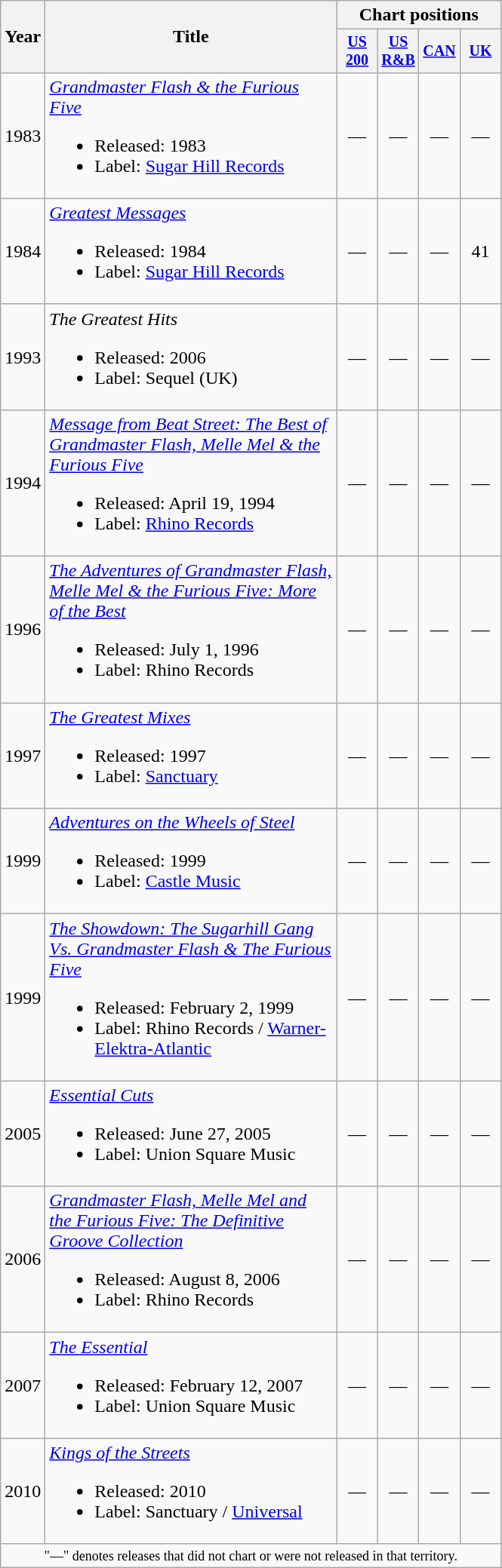<table class="wikitable" style=text-align:center;>
<tr>
<th rowspan="2" width="30">Year</th>
<th rowspan="2" width="250">Title</th>
<th colspan="4">Chart positions</th>
</tr>
<tr style="font-size:smaller;">
<th width="30"><a href='#'>US 200</a><br></th>
<th width="30"><a href='#'>US R&B</a><br></th>
<th width="30"><a href='#'>CAN</a></th>
<th width="30"><a href='#'>UK</a><br></th>
</tr>
<tr>
<td>1983</td>
<td align=left><em><a href='#'>Grandmaster Flash & the Furious Five</a></em><br><ul><li>Released: 1983</li><li>Label: <a href='#'>Sugar Hill Records</a></li></ul></td>
<td>—</td>
<td>—</td>
<td>—</td>
<td>—</td>
</tr>
<tr>
<td>1984</td>
<td align=left><em><a href='#'>Greatest Messages</a></em><br><ul><li>Released: 1984</li><li>Label: <a href='#'>Sugar Hill Records</a></li></ul></td>
<td>—</td>
<td>—</td>
<td>—</td>
<td>41</td>
</tr>
<tr>
<td>1993</td>
<td align=left><em>The Greatest Hits</em><br><ul><li>Released: 2006</li><li>Label: Sequel (UK)</li></ul></td>
<td>—</td>
<td>—</td>
<td>—</td>
<td>—</td>
</tr>
<tr>
<td>1994</td>
<td align=left><em><a href='#'>Message from Beat Street: The Best of Grandmaster Flash, Melle Mel & the Furious Five</a></em><br><ul><li>Released: April 19, 1994</li><li>Label: <a href='#'>Rhino Records</a></li></ul></td>
<td>—</td>
<td>—</td>
<td>—</td>
<td>—</td>
</tr>
<tr>
<td>1996</td>
<td align=left><em><a href='#'>The Adventures of Grandmaster Flash, Melle Mel & the Furious Five: More of the Best</a></em><br><ul><li>Released: July 1, 1996</li><li>Label: Rhino Records</li></ul></td>
<td>—</td>
<td>—</td>
<td>—</td>
<td>—</td>
</tr>
<tr>
<td>1997</td>
<td align=left><em><a href='#'>The Greatest Mixes</a></em><br><ul><li>Released: 1997</li><li>Label: <a href='#'>Sanctuary</a></li></ul></td>
<td>—</td>
<td>—</td>
<td>—</td>
<td>—</td>
</tr>
<tr>
<td>1999</td>
<td align=left><em><a href='#'>Adventures on the Wheels of Steel</a></em><br><ul><li>Released: 1999</li><li>Label: <a href='#'>Castle Music</a></li></ul></td>
<td>—</td>
<td>—</td>
<td>—</td>
<td>—</td>
</tr>
<tr>
<td>1999</td>
<td align=left><em><a href='#'>The Showdown: The Sugarhill Gang Vs. Grandmaster Flash & The Furious Five</a></em><br><ul><li>Released: February 2, 1999</li><li>Label: Rhino Records / <a href='#'>Warner-Elektra-Atlantic</a></li></ul></td>
<td>—</td>
<td>—</td>
<td>—</td>
<td>—</td>
</tr>
<tr>
<td>2005</td>
<td align=left><em><a href='#'>Essential Cuts</a></em><br><ul><li>Released: June 27, 2005</li><li>Label: Union Square Music</li></ul></td>
<td>—</td>
<td>—</td>
<td>—</td>
<td>—</td>
</tr>
<tr>
<td>2006</td>
<td align=left><em><a href='#'>Grandmaster Flash, Melle Mel and the Furious Five: The Definitive Groove Collection</a></em><br><ul><li>Released: August 8, 2006</li><li>Label: Rhino Records</li></ul></td>
<td>—</td>
<td>—</td>
<td>—</td>
<td>—</td>
</tr>
<tr>
<td>2007</td>
<td align=left><em><a href='#'>The Essential</a></em><br><ul><li>Released: February 12, 2007</li><li>Label: Union Square Music</li></ul></td>
<td>—</td>
<td>—</td>
<td>—</td>
<td>—</td>
</tr>
<tr>
<td>2010</td>
<td align=left><em><a href='#'>Kings of the Streets</a></em><br><ul><li>Released: 2010</li><li>Label: Sanctuary / <a href='#'>Universal</a></li></ul></td>
<td>—</td>
<td>—</td>
<td>—</td>
<td>—</td>
</tr>
<tr>
<td colspan="6" style="text-align:center; font-size:9pt;">"—" denotes releases that did not chart or were not released in that territory.</td>
</tr>
</table>
